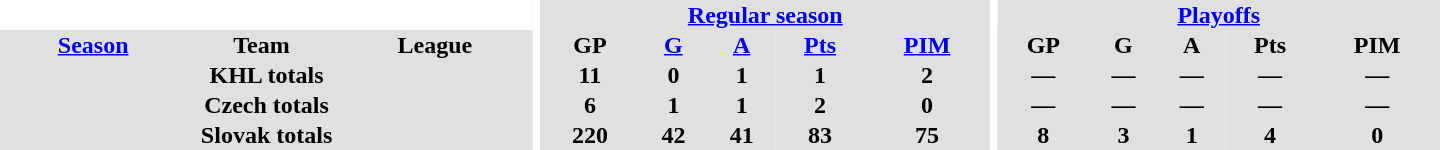<table border="0" cellpadding="1" cellspacing="0" style="text-align:center; width:60em">
<tr bgcolor="#e0e0e0">
<th colspan="3" bgcolor="#ffffff"></th>
<th rowspan="99" bgcolor="#ffffff"></th>
<th colspan="5"><a href='#'>Regular season</a></th>
<th rowspan="99" bgcolor="#ffffff"></th>
<th colspan="5"><a href='#'>Playoffs</a></th>
</tr>
<tr bgcolor="#e0e0e0">
<th><a href='#'>Season</a></th>
<th>Team</th>
<th>League</th>
<th>GP</th>
<th><a href='#'>G</a></th>
<th><a href='#'>A</a></th>
<th><a href='#'>Pts</a></th>
<th><a href='#'>PIM</a></th>
<th>GP</th>
<th>G</th>
<th>A</th>
<th>Pts</th>
<th>PIM</th>
</tr>
<tr bgcolor="#e0e0e0">
<th colspan="3">KHL totals</th>
<th>11</th>
<th>0</th>
<th>1</th>
<th>1</th>
<th>2</th>
<th>—</th>
<th>—</th>
<th>—</th>
<th>—</th>
<th>—</th>
</tr>
<tr bgcolor="#e0e0e0">
<th colspan="3">Czech totals</th>
<th>6</th>
<th>1</th>
<th>1</th>
<th>2</th>
<th>0</th>
<th>—</th>
<th>—</th>
<th>—</th>
<th>—</th>
<th>—</th>
</tr>
<tr bgcolor="#e0e0e0">
<th colspan="3">Slovak totals</th>
<th>220</th>
<th>42</th>
<th>41</th>
<th>83</th>
<th>75</th>
<th>8</th>
<th>3</th>
<th>1</th>
<th>4</th>
<th>0</th>
</tr>
</table>
